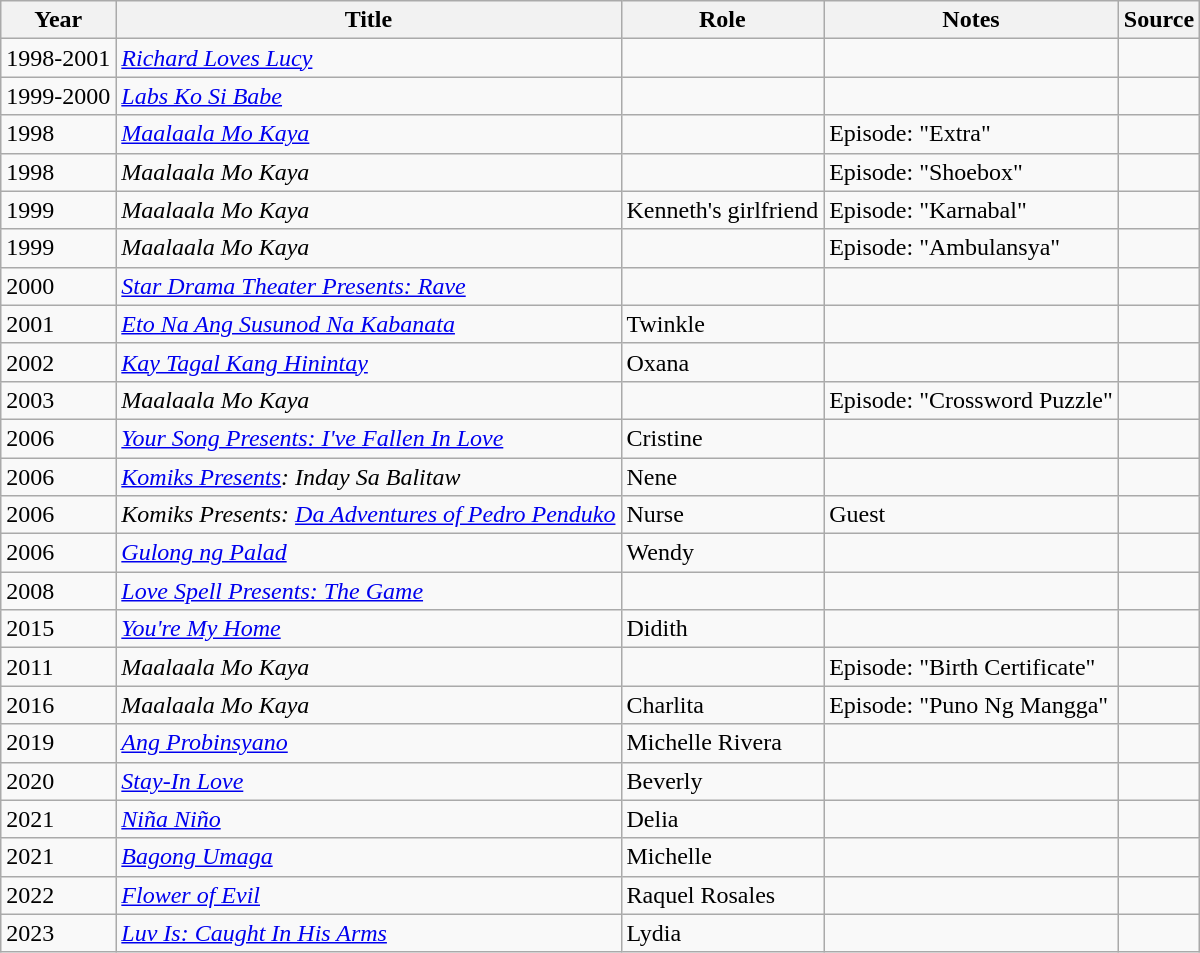<table class="wikitable sortable" >
<tr>
<th>Year</th>
<th>Title</th>
<th>Role</th>
<th class="unsortable">Notes </th>
<th class="unsortable">Source </th>
</tr>
<tr>
<td>1998-2001</td>
<td><em><a href='#'>Richard Loves Lucy</a></em></td>
<td></td>
<td></td>
<td></td>
</tr>
<tr>
<td>1999-2000</td>
<td><em><a href='#'>Labs Ko Si Babe</a></em></td>
<td></td>
<td></td>
<td></td>
</tr>
<tr>
<td>1998</td>
<td><em><a href='#'>Maalaala Mo Kaya</a></em></td>
<td></td>
<td>Episode: "Extra"</td>
<td></td>
</tr>
<tr>
<td>1998</td>
<td><em>Maalaala Mo Kaya</em></td>
<td></td>
<td>Episode: "Shoebox"</td>
<td></td>
</tr>
<tr>
<td>1999</td>
<td><em>Maalaala Mo Kaya</em></td>
<td>Kenneth's girlfriend</td>
<td>Episode: "Karnabal"</td>
<td></td>
</tr>
<tr>
<td>1999</td>
<td><em>Maalaala Mo Kaya</em></td>
<td></td>
<td>Episode: "Ambulansya"</td>
<td></td>
</tr>
<tr>
<td>2000</td>
<td><em><a href='#'>Star Drama Theater Presents: Rave</a></em></td>
<td></td>
<td></td>
<td></td>
</tr>
<tr>
<td>2001</td>
<td><em><a href='#'>Eto Na Ang Susunod Na Kabanata</a></em></td>
<td>Twinkle</td>
<td></td>
<td></td>
</tr>
<tr>
<td>2002</td>
<td><em><a href='#'>Kay Tagal Kang Hinintay</a></em></td>
<td>Oxana</td>
<td></td>
<td></td>
</tr>
<tr>
<td>2003</td>
<td><em>Maalaala Mo Kaya</em></td>
<td></td>
<td>Episode: "Crossword Puzzle"</td>
<td></td>
</tr>
<tr>
<td>2006</td>
<td><em><a href='#'>Your Song Presents: I've Fallen In Love</a></em></td>
<td>Cristine</td>
<td></td>
<td></td>
</tr>
<tr>
<td>2006</td>
<td><em><a href='#'>Komiks Presents</a>: Inday Sa Balitaw</em></td>
<td>Nene</td>
<td></td>
<td></td>
</tr>
<tr>
<td>2006</td>
<td><em>Komiks Presents: <a href='#'>Da Adventures of Pedro Penduko</a></em></td>
<td>Nurse</td>
<td>Guest</td>
<td></td>
</tr>
<tr>
<td>2006</td>
<td><em><a href='#'>Gulong ng Palad</a></em></td>
<td>Wendy</td>
<td></td>
<td></td>
</tr>
<tr>
<td>2008</td>
<td><em><a href='#'> Love Spell Presents: The Game</a></em></td>
<td></td>
<td></td>
<td></td>
</tr>
<tr>
<td>2015</td>
<td><em><a href='#'>You're My Home</a></em></td>
<td>Didith</td>
<td></td>
<td></td>
</tr>
<tr>
<td>2011</td>
<td><em>Maalaala Mo Kaya</em></td>
<td></td>
<td>Episode: "Birth Certificate"</td>
<td></td>
</tr>
<tr>
<td>2016</td>
<td><em>Maalaala Mo Kaya</em></td>
<td>Charlita</td>
<td>Episode: "Puno Ng Mangga"</td>
<td></td>
</tr>
<tr>
<td>2019</td>
<td><em><a href='#'>Ang Probinsyano</a></em></td>
<td>Michelle Rivera</td>
<td></td>
<td></td>
</tr>
<tr>
<td>2020</td>
<td><em><a href='#'>Stay-In Love</a></em></td>
<td>Beverly</td>
<td></td>
<td></td>
</tr>
<tr>
<td>2021</td>
<td><em><a href='#'>Niña Niño</a></em></td>
<td>Delia</td>
<td></td>
<td></td>
</tr>
<tr>
<td>2021</td>
<td><em><a href='#'>Bagong Umaga</a></em></td>
<td>Michelle</td>
<td></td>
<td></td>
</tr>
<tr>
<td>2022</td>
<td><em><a href='#'>Flower of Evil</a></em></td>
<td>Raquel Rosales</td>
<td></td>
<td></td>
</tr>
<tr>
<td>2023</td>
<td><em><a href='#'>Luv Is: Caught In His Arms</a></em></td>
<td>Lydia</td>
<td></td>
<td></td>
</tr>
</table>
